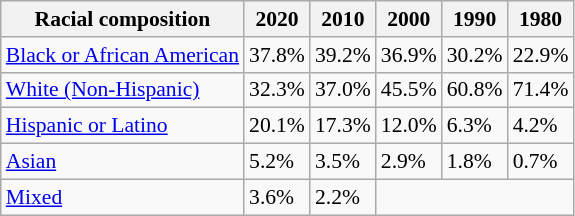<table class="wikitable sortable collapsible" style="font-size: 90%;">
<tr>
<th>Racial composition</th>
<th>2020</th>
<th>2010</th>
<th>2000</th>
<th>1990</th>
<th>1980</th>
</tr>
<tr>
<td><a href='#'>Black or African American</a></td>
<td>37.8%</td>
<td>39.2%</td>
<td>36.9%</td>
<td>30.2%</td>
<td>22.9%</td>
</tr>
<tr>
<td><a href='#'>White (Non-Hispanic)</a></td>
<td>32.3%</td>
<td>37.0%</td>
<td>45.5%</td>
<td>60.8%</td>
<td>71.4%</td>
</tr>
<tr>
<td><a href='#'>Hispanic or Latino</a></td>
<td>20.1%</td>
<td>17.3%</td>
<td>12.0%</td>
<td>6.3%</td>
<td>4.2%</td>
</tr>
<tr>
<td><a href='#'>Asian</a></td>
<td>5.2%</td>
<td>3.5%</td>
<td>2.9%</td>
<td>1.8%</td>
<td>0.7%</td>
</tr>
<tr>
<td><a href='#'>Mixed</a></td>
<td>3.6%</td>
<td>2.2%</td>
</tr>
</table>
